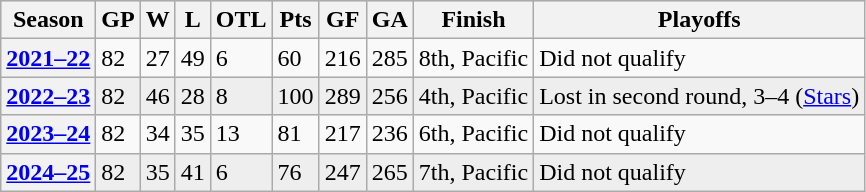<table class="wikitable">
<tr style="font-weight:bold; background:#ddd;">
<th scope=col>Season</th>
<th scope=col>GP</th>
<th scope=col>W</th>
<th scope=col>L</th>
<th scope=col>OTL</th>
<th scope=col>Pts</th>
<th scope=col>GF</th>
<th scope=col>GA</th>
<th scope=col>Finish</th>
<th scope=col>Playoffs</th>
</tr>
<tr>
<th scope=row><a href='#'>2021–22</a></th>
<td>82</td>
<td>27</td>
<td>49</td>
<td>6</td>
<td>60</td>
<td>216</td>
<td>285</td>
<td>8th, Pacific</td>
<td>Did not qualify</td>
</tr>
<tr style="background:#eee;">
<th scope=row><a href='#'>2022–23</a></th>
<td>82</td>
<td>46</td>
<td>28</td>
<td>8</td>
<td>100</td>
<td>289</td>
<td>256</td>
<td>4th, Pacific</td>
<td>Lost in second round, 3–4 (<a href='#'>Stars</a>)</td>
</tr>
<tr>
<th scope=row><a href='#'>2023–24</a></th>
<td>82</td>
<td>34</td>
<td>35</td>
<td>13</td>
<td>81</td>
<td>217</td>
<td>236</td>
<td>6th, Pacific</td>
<td>Did not qualify</td>
</tr>
<tr style="background:#eee;">
<th scope=row><a href='#'>2024–25</a></th>
<td>82</td>
<td>35</td>
<td>41</td>
<td>6</td>
<td>76</td>
<td>247</td>
<td>265</td>
<td>7th, Pacific</td>
<td>Did not qualify</td>
</tr>
</table>
